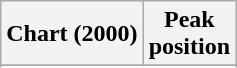<table class="wikitable sortable plainrowheaders" style="text-align:center;">
<tr>
<th scope="col">Chart (2000)</th>
<th scope="col">Peak<br>position</th>
</tr>
<tr>
</tr>
<tr>
</tr>
<tr>
</tr>
<tr>
</tr>
</table>
